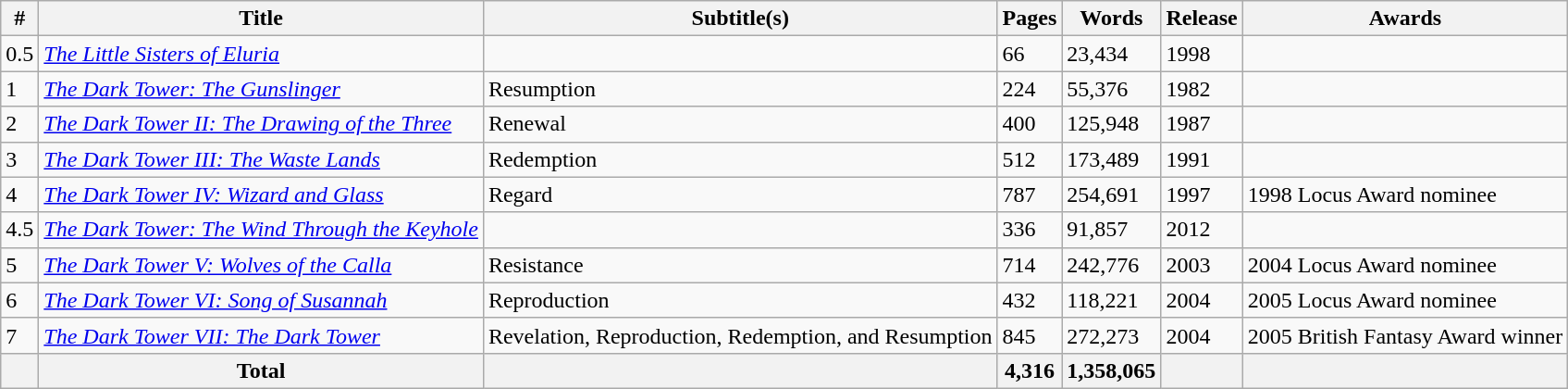<table class="wikitable sortable">
<tr>
<th>#</th>
<th>Title</th>
<th>Subtitle(s)</th>
<th>Pages</th>
<th>Words</th>
<th>Release</th>
<th>Awards</th>
</tr>
<tr>
<td>0.5</td>
<td><a href='#'><em>The Little Sisters of Eluria</em></a></td>
<td></td>
<td>66</td>
<td>23,434</td>
<td>1998</td>
<td></td>
</tr>
<tr>
<td>1</td>
<td><em><a href='#'>The Dark Tower: The Gunslinger</a></em></td>
<td>Resumption</td>
<td>224</td>
<td>55,376</td>
<td>1982</td>
<td></td>
</tr>
<tr>
<td>2</td>
<td><em><a href='#'>The Dark Tower II: The Drawing of the Three</a></em></td>
<td>Renewal</td>
<td>400</td>
<td>125,948</td>
<td>1987</td>
<td></td>
</tr>
<tr>
<td>3</td>
<td><em><a href='#'>The Dark Tower III: The Waste Lands</a></em></td>
<td>Redemption</td>
<td>512</td>
<td>173,489</td>
<td>1991</td>
<td></td>
</tr>
<tr>
<td>4</td>
<td><em><a href='#'>The Dark Tower IV: Wizard and Glass</a></em></td>
<td>Regard</td>
<td>787</td>
<td>254,691</td>
<td>1997</td>
<td>1998 Locus Award nominee</td>
</tr>
<tr>
<td>4.5</td>
<td><em><a href='#'>The Dark Tower: The Wind Through the Keyhole</a></em></td>
<td></td>
<td>336</td>
<td>91,857</td>
<td>2012</td>
<td></td>
</tr>
<tr>
<td>5</td>
<td><em><a href='#'>The Dark Tower V: Wolves of the Calla</a></em></td>
<td>Resistance</td>
<td>714</td>
<td>242,776</td>
<td>2003</td>
<td>2004 Locus Award nominee</td>
</tr>
<tr>
<td>6</td>
<td><em><a href='#'>The Dark Tower VI: Song of Susannah</a></em></td>
<td>Reproduction</td>
<td>432</td>
<td>118,221</td>
<td>2004</td>
<td>2005 Locus Award nominee</td>
</tr>
<tr>
<td>7</td>
<td><em><a href='#'>The Dark Tower VII: The Dark Tower</a></em></td>
<td>Revelation, Reproduction, Redemption, and Resumption</td>
<td>845</td>
<td>272,273</td>
<td>2004</td>
<td>2005 British Fantasy Award winner</td>
</tr>
<tr>
<th></th>
<th>Total</th>
<th></th>
<th>4,316</th>
<th>1,358,065</th>
<th></th>
<th></th>
</tr>
</table>
